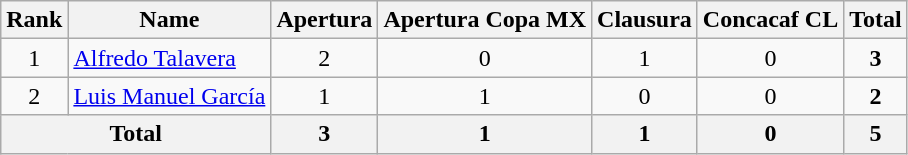<table class="wikitable" style="text-align: center">
<tr>
<th>Rank</th>
<th>Name</th>
<th>Apertura</th>
<th>Apertura Copa MX</th>
<th>Clausura</th>
<th>Concacaf CL</th>
<th>Total</th>
</tr>
<tr>
<td>1</td>
<td align=left> <a href='#'>Alfredo Talavera</a></td>
<td>2</td>
<td>0</td>
<td>1</td>
<td>0</td>
<td><strong>3</strong></td>
</tr>
<tr>
<td>2</td>
<td align=left> <a href='#'>Luis Manuel García</a></td>
<td>1</td>
<td>1</td>
<td>0</td>
<td>0</td>
<td><strong>2</strong></td>
</tr>
<tr>
<th colspan=2>Total</th>
<th>3</th>
<th>1</th>
<th>1</th>
<th>0</th>
<th>5</th>
</tr>
</table>
